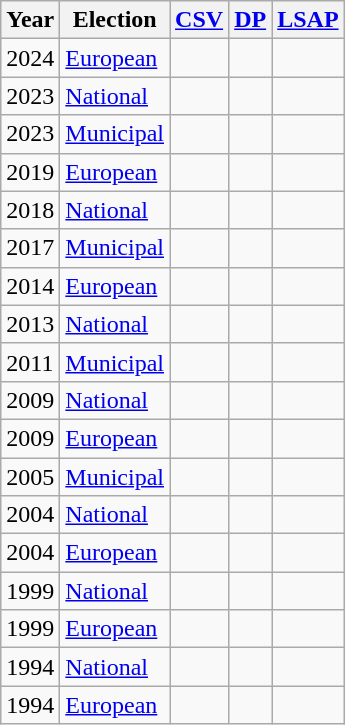<table class="wikitable sortable mw-collapsible mw-collapsed">
<tr>
<th>Year</th>
<th>Election</th>
<th><a href='#'>CSV</a></th>
<th><a href='#'>DP</a></th>
<th><a href='#'>LSAP</a></th>
</tr>
<tr>
<td>2024</td>
<td><a href='#'>European</a></td>
<td></td>
<td></td>
<td></td>
</tr>
<tr>
<td>2023</td>
<td><a href='#'>National</a></td>
<td></td>
<td></td>
<td></td>
</tr>
<tr>
<td>2023</td>
<td><a href='#'>Municipal</a></td>
<td></td>
<td></td>
<td></td>
</tr>
<tr>
<td>2019</td>
<td><a href='#'>European</a></td>
<td></td>
<td></td>
<td></td>
</tr>
<tr>
<td>2018</td>
<td><a href='#'>National</a></td>
<td></td>
<td></td>
<td></td>
</tr>
<tr>
<td>2017</td>
<td><a href='#'>Municipal</a></td>
<td></td>
<td></td>
<td></td>
</tr>
<tr>
<td>2014</td>
<td><a href='#'>European</a></td>
<td></td>
<td></td>
<td></td>
</tr>
<tr>
<td>2013</td>
<td><a href='#'>National</a></td>
<td></td>
<td></td>
<td></td>
</tr>
<tr>
<td>2011</td>
<td><a href='#'>Municipal</a></td>
<td></td>
<td></td>
<td></td>
</tr>
<tr>
<td>2009</td>
<td><a href='#'>National</a></td>
<td></td>
<td></td>
<td></td>
</tr>
<tr>
<td>2009</td>
<td><a href='#'>European</a></td>
<td></td>
<td></td>
<td></td>
</tr>
<tr>
<td>2005</td>
<td><a href='#'>Municipal</a></td>
<td></td>
<td></td>
<td></td>
</tr>
<tr>
<td>2004</td>
<td><a href='#'>National</a></td>
<td></td>
<td></td>
<td></td>
</tr>
<tr>
<td>2004</td>
<td><a href='#'>European</a></td>
<td></td>
<td></td>
<td></td>
</tr>
<tr>
<td>1999</td>
<td><a href='#'>National</a></td>
<td></td>
<td></td>
<td></td>
</tr>
<tr>
<td>1999</td>
<td><a href='#'>European</a></td>
<td></td>
<td></td>
<td></td>
</tr>
<tr>
<td>1994</td>
<td><a href='#'>National</a></td>
<td></td>
<td></td>
<td></td>
</tr>
<tr>
<td>1994</td>
<td><a href='#'>European</a></td>
<td></td>
<td></td>
<td></td>
</tr>
</table>
